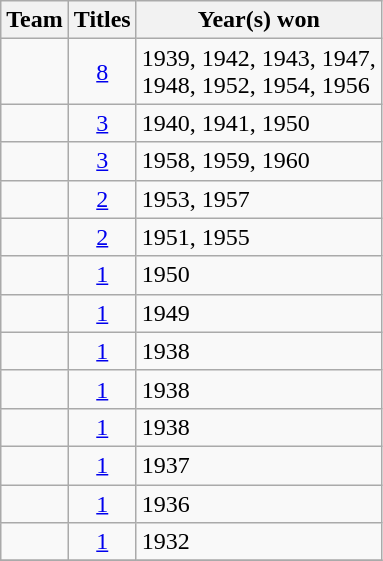<table class="wikitable sortable" style="text-align:center">
<tr>
<th>Team</th>
<th>Titles</th>
<th>Year(s) won</th>
</tr>
<tr>
<td style=><strong></strong></td>
<td><a href='#'>8</a></td>
<td align=left>1939, 1942, 1943, 1947,<br>1948, 1952, 1954, 1956</td>
</tr>
<tr>
<td style=><strong></strong></td>
<td><a href='#'>3</a></td>
<td align=left>1940, 1941, 1950</td>
</tr>
<tr>
<td style=><strong></strong></td>
<td><a href='#'>3</a></td>
<td align=left>1958, 1959, 1960</td>
</tr>
<tr>
<td style=><strong></strong></td>
<td><a href='#'>2</a></td>
<td align=left>1953, 1957</td>
</tr>
<tr>
<td style=><strong></strong></td>
<td><a href='#'>2</a></td>
<td align=left>1951, 1955</td>
</tr>
<tr>
<td style=><strong></strong></td>
<td><a href='#'>1</a></td>
<td align=left>1950</td>
</tr>
<tr>
<td style=><strong></strong></td>
<td><a href='#'>1</a></td>
<td align=left>1949</td>
</tr>
<tr>
<td style=><strong></strong></td>
<td><a href='#'> 1</a></td>
<td align=left>1938</td>
</tr>
<tr>
<td style=><strong></strong></td>
<td><a href='#'>1</a></td>
<td align=left>1938</td>
</tr>
<tr>
<td style=><strong></strong></td>
<td><a href='#'> 1</a></td>
<td align=left>1938</td>
</tr>
<tr>
<td style=><strong></strong></td>
<td><a href='#'> 1</a></td>
<td align=left>1937</td>
</tr>
<tr>
<td style=><strong></strong></td>
<td><a href='#'> 1</a></td>
<td align=left>1936</td>
</tr>
<tr>
<td style=><strong></strong></td>
<td><a href='#'> 1</a></td>
<td align=left>1932</td>
</tr>
<tr>
</tr>
</table>
